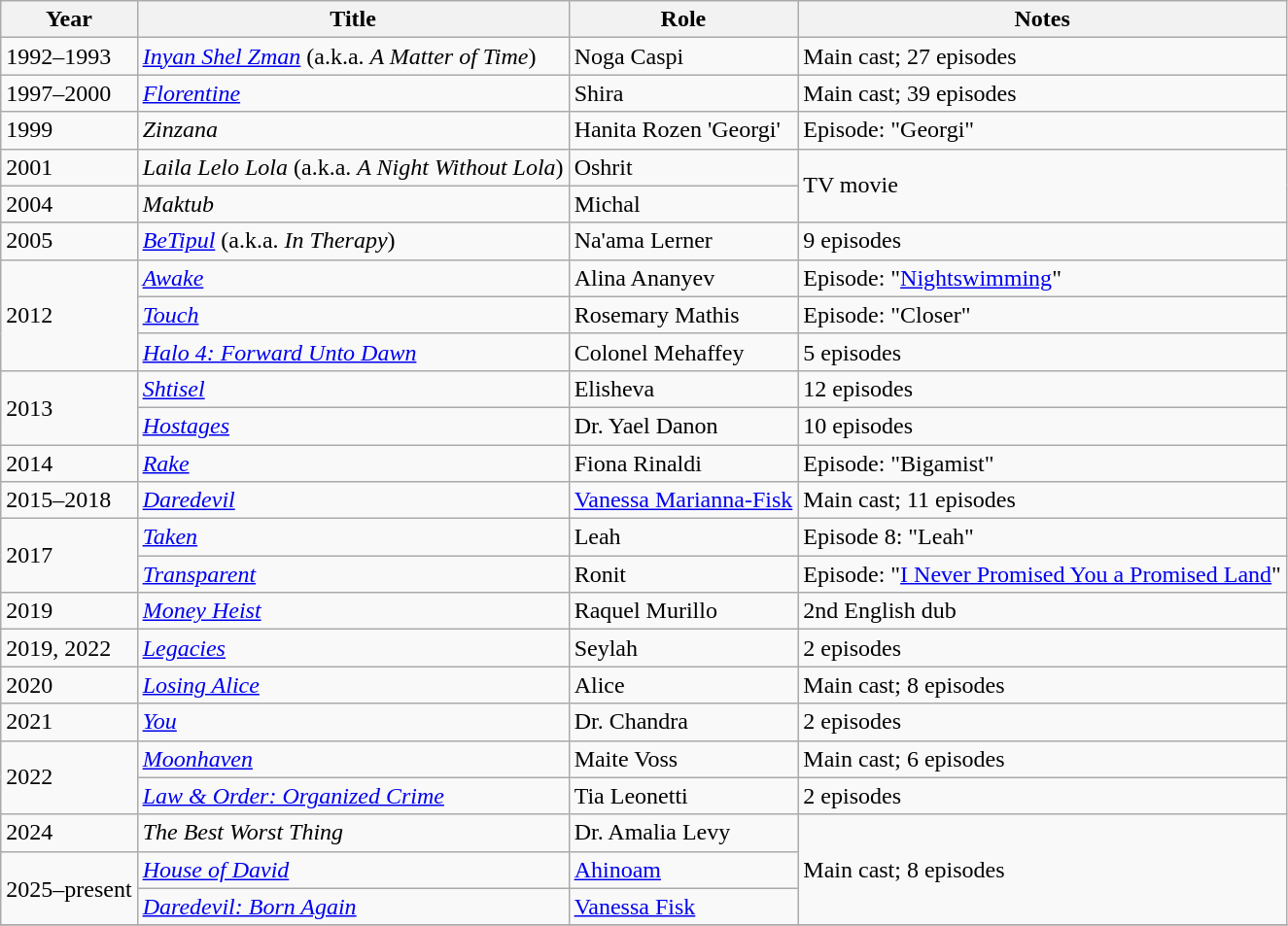<table class="wikitable sortable">
<tr>
<th>Year</th>
<th>Title</th>
<th>Role</th>
<th class="unsortable">Notes</th>
</tr>
<tr>
<td>1992–1993</td>
<td><em><a href='#'>Inyan Shel Zman</a></em> (a.k.a. <em>A Matter of Time</em>)</td>
<td>Noga Caspi</td>
<td>Main cast; 27 episodes</td>
</tr>
<tr>
<td>1997–2000</td>
<td><em><a href='#'>Florentine</a></em></td>
<td>Shira</td>
<td>Main cast; 39 episodes</td>
</tr>
<tr>
<td>1999</td>
<td><em>Zinzana</em></td>
<td>Hanita Rozen 'Georgi'</td>
<td>Episode: "Georgi"</td>
</tr>
<tr>
<td>2001</td>
<td><em>Laila Lelo Lola</em> (a.k.a. <em>A Night Without Lola</em>)</td>
<td>Oshrit</td>
<td rowspan=2>TV movie</td>
</tr>
<tr>
<td>2004</td>
<td><em>Maktub</em></td>
<td>Michal</td>
</tr>
<tr>
<td>2005</td>
<td><em><a href='#'>BeTipul</a></em> (a.k.a. <em>In Therapy</em>)</td>
<td>Na'ama Lerner</td>
<td>9 episodes</td>
</tr>
<tr>
<td rowspan=3>2012</td>
<td><em><a href='#'>Awake</a></em></td>
<td>Alina Ananyev</td>
<td>Episode: "<a href='#'>Nightswimming</a>"</td>
</tr>
<tr>
<td><em><a href='#'>Touch</a></em></td>
<td>Rosemary Mathis</td>
<td>Episode: "Closer"</td>
</tr>
<tr>
<td><em><a href='#'>Halo 4: Forward Unto Dawn</a></em></td>
<td>Colonel Mehaffey</td>
<td>5 episodes</td>
</tr>
<tr>
<td rowspan=2>2013</td>
<td><em><a href='#'>Shtisel</a></em></td>
<td>Elisheva</td>
<td>12 episodes</td>
</tr>
<tr>
<td><em><a href='#'>Hostages</a></em></td>
<td>Dr. Yael Danon</td>
<td>10 episodes</td>
</tr>
<tr>
<td>2014</td>
<td><em><a href='#'>Rake</a></em></td>
<td>Fiona Rinaldi</td>
<td>Episode: "Bigamist"</td>
</tr>
<tr>
<td>2015–2018</td>
<td><em><a href='#'>Daredevil</a></em></td>
<td><a href='#'>Vanessa Marianna-Fisk</a></td>
<td>Main cast; 11 episodes</td>
</tr>
<tr>
<td rowspan=2>2017</td>
<td><em><a href='#'>Taken</a></em></td>
<td>Leah</td>
<td>Episode 8: "Leah"</td>
</tr>
<tr>
<td><em><a href='#'>Transparent</a></em></td>
<td>Ronit</td>
<td>Episode: "<a href='#'>I Never Promised You a Promised Land</a>"</td>
</tr>
<tr>
<td>2019</td>
<td><em><a href='#'>Money Heist</a></em></td>
<td>Raquel Murillo</td>
<td>2nd English dub</td>
</tr>
<tr>
<td>2019, 2022</td>
<td><em><a href='#'>Legacies</a></em></td>
<td>Seylah</td>
<td>2 episodes</td>
</tr>
<tr>
<td>2020</td>
<td><em><a href='#'>Losing Alice</a></em></td>
<td>Alice</td>
<td>Main cast; 8 episodes</td>
</tr>
<tr>
<td>2021</td>
<td><em><a href='#'>You</a></em></td>
<td>Dr. Chandra</td>
<td>2 episodes</td>
</tr>
<tr>
<td rowspan=2>2022</td>
<td><em><a href='#'>Moonhaven</a></em></td>
<td>Maite Voss</td>
<td>Main cast; 6 episodes</td>
</tr>
<tr>
<td><em><a href='#'>Law & Order: Organized Crime</a></em></td>
<td>Tia Leonetti</td>
<td>2 episodes</td>
</tr>
<tr>
<td>2024</td>
<td><em>The Best Worst Thing</em></td>
<td>Dr. Amalia Levy</td>
<td rowspan=3>Main cast; 8 episodes</td>
</tr>
<tr>
<td rowspan=2>2025–present</td>
<td><em><a href='#'>House of David</a></em></td>
<td><a href='#'>Ahinoam</a></td>
</tr>
<tr>
<td><em><a href='#'>Daredevil: Born Again</a></em></td>
<td><a href='#'>Vanessa Fisk</a></td>
</tr>
<tr>
</tr>
</table>
